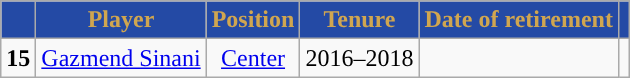<table class="wikitable" style="text-align:center;">
<tr>
<th style="background:#244AA5; color:#D0A650"></th>
<th style="background:#244AA5; color:#D0A650">Player</th>
<th style="background:#244AA5; color:#D0A650">Position</th>
<th style="background:#244AA5; color:#D0A650">Tenure</th>
<th style="background:#244AA5; color:#D0A650">Date of retirement</th>
<th style="background:#244AA5; color:#D0A650"></th>
</tr>
<tr>
<td><strong>15</strong></td>
<td><a href='#'>Gazmend Sinani</a></td>
<td><a href='#'>Center</a></td>
<td>2016–2018</td>
<td></td>
<td></td>
</tr>
</table>
